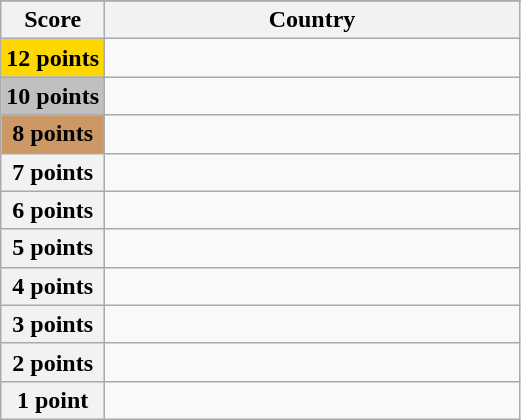<table class="wikitable">
<tr>
</tr>
<tr>
<th scope="col" width="20%">Score</th>
<th scope="col">Country</th>
</tr>
<tr>
<th scope="row" style="background:gold">12 points</th>
<td></td>
</tr>
<tr>
<th scope="row" style="background:silver">10 points</th>
<td></td>
</tr>
<tr>
<th scope="row" style="background:#CC9966">8 points</th>
<td></td>
</tr>
<tr>
<th scope="row">7 points</th>
<td></td>
</tr>
<tr>
<th scope="row">6 points</th>
<td></td>
</tr>
<tr>
<th scope="row">5 points</th>
<td></td>
</tr>
<tr>
<th scope="row">4 points</th>
<td></td>
</tr>
<tr>
<th scope="row">3 points</th>
<td></td>
</tr>
<tr>
<th scope="row">2 points</th>
<td></td>
</tr>
<tr>
<th scope="row">1 point</th>
<td></td>
</tr>
</table>
